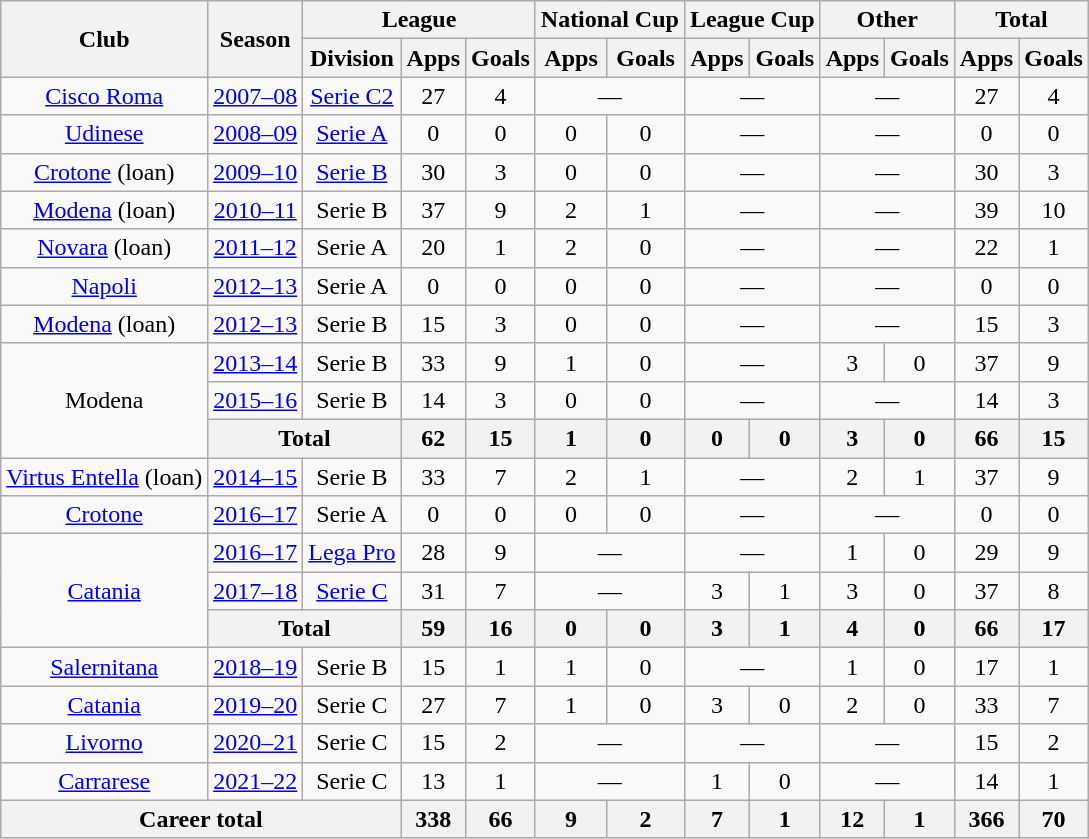<table class="wikitable" style="text-align:center">
<tr>
<th rowspan="2">Club</th>
<th rowspan="2">Season</th>
<th colspan="3">League</th>
<th colspan="2">National Cup</th>
<th colspan="2">League Cup</th>
<th colspan="2">Other</th>
<th colspan="2">Total</th>
</tr>
<tr>
<th>Division</th>
<th>Apps</th>
<th>Goals</th>
<th>Apps</th>
<th>Goals</th>
<th>Apps</th>
<th>Goals</th>
<th>Apps</th>
<th>Goals</th>
<th>Apps</th>
<th>Goals</th>
</tr>
<tr>
<td><a href='#'>Cisco Roma</a></td>
<td><a href='#'>2007–08</a></td>
<td><a href='#'>Serie C2</a></td>
<td>27</td>
<td>4</td>
<td colspan="2">—</td>
<td colspan="2">—</td>
<td colspan="2">—</td>
<td>27</td>
<td>4</td>
</tr>
<tr>
<td><a href='#'>Udinese</a></td>
<td><a href='#'>2008–09</a></td>
<td><a href='#'>Serie A</a></td>
<td>0</td>
<td>0</td>
<td>0</td>
<td>0</td>
<td colspan="2">—</td>
<td colspan="2">—</td>
<td>0</td>
<td>0</td>
</tr>
<tr>
<td><a href='#'>Crotone</a> (loan)</td>
<td><a href='#'>2009–10</a></td>
<td><a href='#'>Serie B</a></td>
<td>30</td>
<td>3</td>
<td>0</td>
<td>0</td>
<td colspan="2">—</td>
<td colspan="2">—</td>
<td>30</td>
<td>3</td>
</tr>
<tr>
<td><a href='#'>Modena</a> (loan)</td>
<td><a href='#'>2010–11</a></td>
<td>Serie B</td>
<td>37</td>
<td>9</td>
<td>2</td>
<td>1</td>
<td colspan="2">—</td>
<td colspan="2">—</td>
<td>39</td>
<td>10</td>
</tr>
<tr>
<td><a href='#'>Novara</a> (loan)</td>
<td><a href='#'>2011–12</a></td>
<td>Serie A</td>
<td>20</td>
<td>1</td>
<td>2</td>
<td>0</td>
<td colspan="2">—</td>
<td colspan="2">—</td>
<td>22</td>
<td>1</td>
</tr>
<tr>
<td><a href='#'>Napoli</a></td>
<td><a href='#'>2012–13</a></td>
<td>Serie A</td>
<td>0</td>
<td>0</td>
<td>0</td>
<td>0</td>
<td colspan="2">—</td>
<td colspan="2">—</td>
<td>0</td>
<td>0</td>
</tr>
<tr>
<td><a href='#'>Modena</a> (loan)</td>
<td><a href='#'>2012–13</a></td>
<td>Serie B</td>
<td>15</td>
<td>3</td>
<td>0</td>
<td>0</td>
<td colspan="2">—</td>
<td colspan="2">—</td>
<td>15</td>
<td>3</td>
</tr>
<tr>
<td rowspan="3">Modena</td>
<td><a href='#'>2013–14</a></td>
<td>Serie B</td>
<td>33</td>
<td>9</td>
<td>1</td>
<td>0</td>
<td colspan="2">—</td>
<td>3</td>
<td>0</td>
<td>37</td>
<td>9</td>
</tr>
<tr>
<td><a href='#'>2015–16</a></td>
<td>Serie B</td>
<td>14</td>
<td>3</td>
<td>0</td>
<td>0</td>
<td colspan="2">—</td>
<td colspan="2">—</td>
<td>14</td>
<td>3</td>
</tr>
<tr>
<th colspan="2">Total</th>
<th>62</th>
<th>15</th>
<th>1</th>
<th>0</th>
<th>0</th>
<th>0</th>
<th>3</th>
<th>0</th>
<th>66</th>
<th>15</th>
</tr>
<tr>
<td><a href='#'>Virtus Entella</a> (loan)</td>
<td><a href='#'>2014–15</a></td>
<td>Serie B</td>
<td>33</td>
<td>7</td>
<td>2</td>
<td>1</td>
<td colspan="2">—</td>
<td>2</td>
<td>1</td>
<td>37</td>
<td>9</td>
</tr>
<tr>
<td><a href='#'>Crotone</a></td>
<td><a href='#'>2016–17</a></td>
<td>Serie A</td>
<td>0</td>
<td>0</td>
<td>0</td>
<td>0</td>
<td colspan="2">—</td>
<td colspan="2">—</td>
<td>0</td>
<td>0</td>
</tr>
<tr>
<td rowspan="3"><a href='#'>Catania</a></td>
<td><a href='#'>2016–17</a></td>
<td><a href='#'>Lega Pro</a></td>
<td>28</td>
<td>9</td>
<td colspan="2">—</td>
<td colspan="2">—</td>
<td>1</td>
<td>0</td>
<td>29</td>
<td>9</td>
</tr>
<tr>
<td><a href='#'>2017–18</a></td>
<td><a href='#'>Serie C</a></td>
<td>31</td>
<td>7</td>
<td colspan="2">—</td>
<td>3</td>
<td>1</td>
<td>3</td>
<td>0</td>
<td>37</td>
<td>8</td>
</tr>
<tr>
<th colspan="2">Total</th>
<th>59</th>
<th>16</th>
<th>0</th>
<th>0</th>
<th>3</th>
<th>1</th>
<th>4</th>
<th>0</th>
<th>66</th>
<th>17</th>
</tr>
<tr>
<td><a href='#'>Salernitana</a></td>
<td><a href='#'>2018–19</a></td>
<td>Serie B</td>
<td>15</td>
<td>1</td>
<td>1</td>
<td>0</td>
<td colspan="2">—</td>
<td>1</td>
<td>0</td>
<td>17</td>
<td>1</td>
</tr>
<tr>
<td><a href='#'>Catania</a></td>
<td><a href='#'>2019–20</a></td>
<td>Serie C</td>
<td>27</td>
<td>7</td>
<td>1</td>
<td>0</td>
<td>3</td>
<td>0</td>
<td>2</td>
<td>0</td>
<td>33</td>
<td>7</td>
</tr>
<tr>
<td><a href='#'>Livorno</a></td>
<td><a href='#'>2020–21</a></td>
<td>Serie C</td>
<td>15</td>
<td>2</td>
<td colspan="2">—</td>
<td colspan="2">—</td>
<td colspan="2">—</td>
<td>15</td>
<td>2</td>
</tr>
<tr>
<td><a href='#'>Carrarese</a></td>
<td><a href='#'>2021–22</a></td>
<td>Serie C</td>
<td>13</td>
<td>1</td>
<td colspan="2">—</td>
<td>1</td>
<td>0</td>
<td colspan="2">—</td>
<td>14</td>
<td>1</td>
</tr>
<tr>
<th colspan="3">Career total</th>
<th>338</th>
<th>66</th>
<th>9</th>
<th>2</th>
<th>7</th>
<th>1</th>
<th>12</th>
<th>1</th>
<th>366</th>
<th>70</th>
</tr>
</table>
